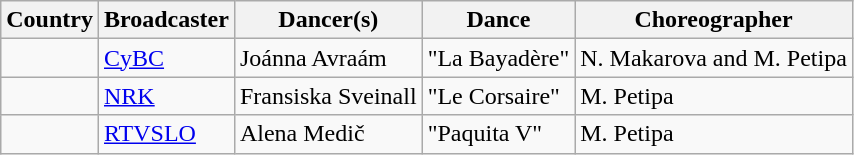<table class="wikitable">
<tr>
<th>Country</th>
<th>Broadcaster</th>
<th>Dancer(s)</th>
<th>Dance</th>
<th>Choreographer</th>
</tr>
<tr>
<td></td>
<td><a href='#'>CyBC</a></td>
<td>Joánna Avraám</td>
<td>"La Bayadère"</td>
<td>N. Makarova and M. Petipa</td>
</tr>
<tr>
<td></td>
<td><a href='#'>NRK</a></td>
<td>Fransiska Sveinall</td>
<td>"Le Corsaire"</td>
<td>M. Petipa</td>
</tr>
<tr>
<td></td>
<td><a href='#'>RTVSLO</a></td>
<td>Alena Medič</td>
<td>"Paquita V"</td>
<td>M. Petipa</td>
</tr>
</table>
